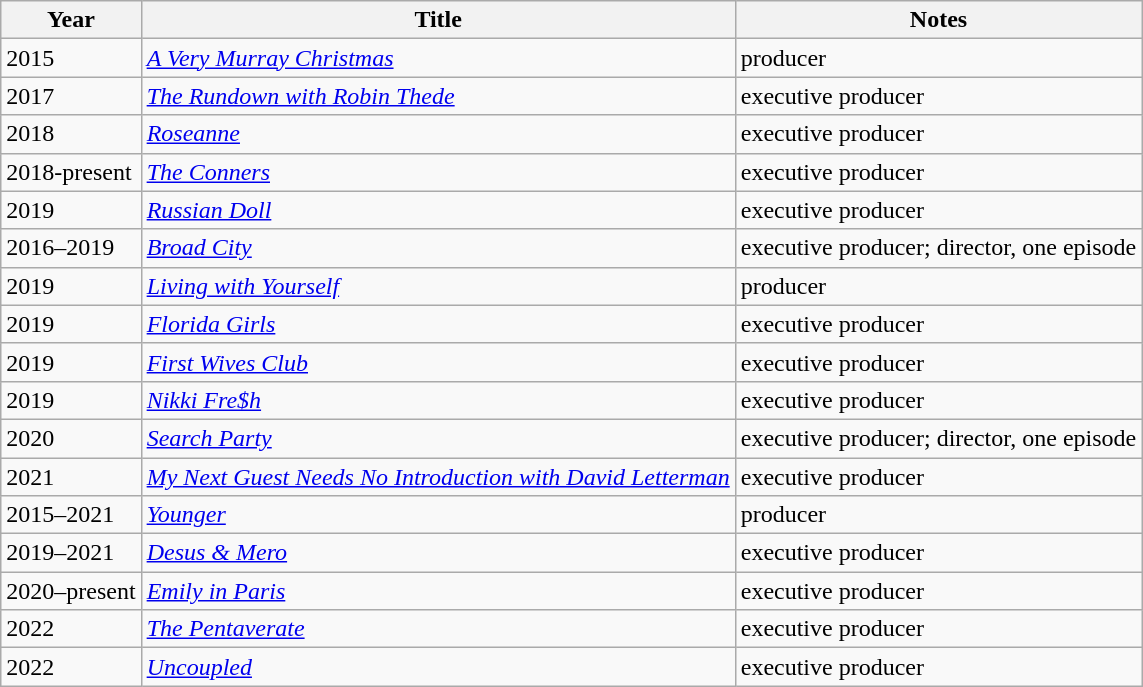<table class="wikitable sortable">
<tr>
<th>Year</th>
<th>Title</th>
<th>Notes</th>
</tr>
<tr>
<td>2015</td>
<td><em><a href='#'>A Very Murray Christmas</a></em></td>
<td>producer</td>
</tr>
<tr>
<td>2017</td>
<td><em><a href='#'>The Rundown with Robin Thede</a></em></td>
<td>executive producer</td>
</tr>
<tr>
<td>2018</td>
<td><em><a href='#'>Roseanne</a></em></td>
<td>executive producer</td>
</tr>
<tr>
<td>2018-present</td>
<td><em><a href='#'>The Conners</a></em></td>
<td>executive producer</td>
</tr>
<tr>
<td>2019</td>
<td><a href='#'><em>Russian Doll</em></a></td>
<td>executive producer</td>
</tr>
<tr>
<td>2016–2019</td>
<td><em><a href='#'>Broad City</a></em></td>
<td>executive producer; director, one episode</td>
</tr>
<tr>
<td>2019</td>
<td><em><a href='#'>Living with Yourself</a></em></td>
<td>producer</td>
</tr>
<tr>
<td>2019</td>
<td><em><a href='#'>Florida Girls</a></em></td>
<td>executive producer</td>
</tr>
<tr>
<td>2019</td>
<td><a href='#'><em>First Wives Club</em></a></td>
<td>executive producer</td>
</tr>
<tr>
<td>2019</td>
<td><em><a href='#'>Nikki Fre$h</a></em></td>
<td>executive producer</td>
</tr>
<tr>
<td>2020</td>
<td><a href='#'><em>Search Party</em></a></td>
<td>executive producer; director, one episode</td>
</tr>
<tr>
<td>2021</td>
<td><em><a href='#'>My Next Guest Needs No Introduction with David Letterman</a></em></td>
<td>executive producer</td>
</tr>
<tr>
<td>2015–2021</td>
<td><a href='#'><em>Younger</em></a></td>
<td>producer</td>
</tr>
<tr>
<td>2019–2021</td>
<td><a href='#'><em>Desus & Mero</em></a></td>
<td>executive producer</td>
</tr>
<tr>
<td>2020–present</td>
<td><em><a href='#'>Emily in Paris</a></em></td>
<td>executive producer</td>
</tr>
<tr>
<td>2022</td>
<td><em><a href='#'>The Pentaverate</a></em></td>
<td>executive producer</td>
</tr>
<tr>
<td>2022</td>
<td><em><a href='#'>Uncoupled</a></em></td>
<td>executive producer</td>
</tr>
</table>
